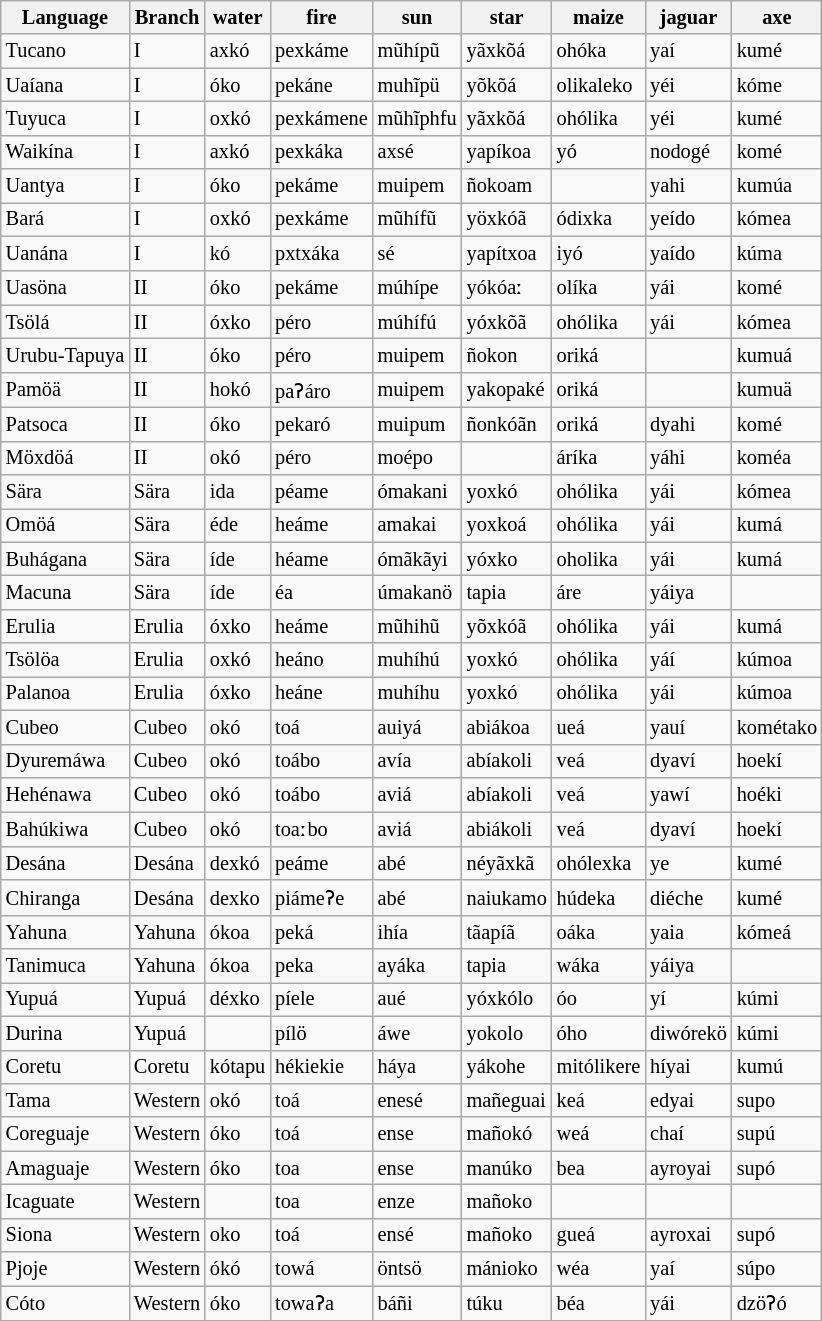<table class="wikitable sortable" style="font-size: 85%">
<tr>
<th>Language</th>
<th>Branch</th>
<th>water</th>
<th>fire</th>
<th>sun</th>
<th>star</th>
<th>maize</th>
<th>jaguar</th>
<th>axe</th>
</tr>
<tr>
<td>Tucano</td>
<td>I</td>
<td>axkó</td>
<td>pexkáme</td>
<td>mũhípũ</td>
<td>yãxkõá</td>
<td>ohóka</td>
<td>yaí</td>
<td>kumé</td>
</tr>
<tr>
<td>Uaíana</td>
<td>I</td>
<td>óko</td>
<td>pekáne</td>
<td>muhĩpü</td>
<td>yõkõá</td>
<td>olikaleko</td>
<td>yéi</td>
<td>kóme</td>
</tr>
<tr>
<td>Tuyuca</td>
<td>I</td>
<td>oxkó</td>
<td>pexkámene</td>
<td>mũhĩphfu</td>
<td>yãxkõá</td>
<td>ohólika</td>
<td>yéi</td>
<td>kumé</td>
</tr>
<tr>
<td>Waikína</td>
<td>I</td>
<td>axkó</td>
<td>pexkáka</td>
<td>axsé</td>
<td>yapíkoa</td>
<td>yó</td>
<td>nodogé</td>
<td>komé</td>
</tr>
<tr>
<td>Uantya</td>
<td>I</td>
<td>óko</td>
<td>pekáme</td>
<td>muipem</td>
<td>ñokoam</td>
<td></td>
<td>yahi</td>
<td>kumúa</td>
</tr>
<tr>
<td>Bará</td>
<td>I</td>
<td>oxkó</td>
<td>pexkáme</td>
<td>mũhífũ</td>
<td>yöxkóã</td>
<td>ódixka</td>
<td>yeído</td>
<td>kómea</td>
</tr>
<tr>
<td>Uanána</td>
<td>I</td>
<td>kó</td>
<td>pxtxáka</td>
<td>sé</td>
<td>yapítxoa</td>
<td>iyó</td>
<td>yaído</td>
<td>kúma</td>
</tr>
<tr>
<td>Uasöna</td>
<td>II</td>
<td>óko</td>
<td>pekáme</td>
<td>múhípe</td>
<td>yókóaː</td>
<td>olíka</td>
<td>yái</td>
<td>komé</td>
</tr>
<tr>
<td>Tsölá</td>
<td>II</td>
<td>óxko</td>
<td>péro</td>
<td>múhífú</td>
<td>yóxkõã</td>
<td>ohólika</td>
<td>yái</td>
<td>kómea</td>
</tr>
<tr>
<td>Urubu-Tapuya</td>
<td>II</td>
<td>óko</td>
<td>péro</td>
<td>muipem</td>
<td>ñokon</td>
<td>oriká</td>
<td></td>
<td>kumuá</td>
</tr>
<tr>
<td>Pamöä</td>
<td>II</td>
<td>hokó</td>
<td>paʔáro</td>
<td>muipem</td>
<td>yakopaké</td>
<td>oriká</td>
<td></td>
<td>kumuä</td>
</tr>
<tr>
<td>Patsoca</td>
<td>II</td>
<td>óko</td>
<td>pekaró</td>
<td>muipum</td>
<td>ñonkóãn</td>
<td>oriká</td>
<td>dyahi</td>
<td>komé</td>
</tr>
<tr>
<td>Möxdöá</td>
<td>II</td>
<td>okó</td>
<td>péro</td>
<td>moépo</td>
<td></td>
<td>áríka</td>
<td>yáhi</td>
<td>koméa</td>
</tr>
<tr>
<td>Sära</td>
<td>Sära</td>
<td>ida</td>
<td>péame</td>
<td>ómakani</td>
<td>yoxkó</td>
<td>ohólika</td>
<td>yái</td>
<td>kómea</td>
</tr>
<tr>
<td>Omöá</td>
<td>Sära</td>
<td>éde</td>
<td>heáme</td>
<td>amakai</td>
<td>yoxkoá</td>
<td>ohólika</td>
<td>yái</td>
<td>kumá</td>
</tr>
<tr>
<td>Buhágana</td>
<td>Sära</td>
<td>íde</td>
<td>héame</td>
<td>ómãkãyi</td>
<td>yóxko</td>
<td>oholika</td>
<td>yái</td>
<td>kumá</td>
</tr>
<tr>
<td>Macuna</td>
<td>Sära</td>
<td>íde</td>
<td>éa</td>
<td>úmakanö</td>
<td>tapia</td>
<td>áre</td>
<td>yáiya</td>
<td></td>
</tr>
<tr>
<td>Erulia</td>
<td>Erulia</td>
<td>óxko</td>
<td>heáme</td>
<td>mũhihũ</td>
<td>yõxkóã</td>
<td>ohólika</td>
<td>yái</td>
<td>kumá</td>
</tr>
<tr>
<td>Tsölöa</td>
<td>Erulia</td>
<td>oxkó</td>
<td>heáno</td>
<td>muhíhú</td>
<td>yoxkó</td>
<td>ohólika</td>
<td>yáí</td>
<td>kúmoa</td>
</tr>
<tr>
<td>Palanoa</td>
<td>Erulia</td>
<td>óxko</td>
<td>heáne</td>
<td>muhíhu</td>
<td>yoxkó</td>
<td>ohólika</td>
<td>yái</td>
<td>kúmoa</td>
</tr>
<tr>
<td>Cubeo</td>
<td>Cubeo</td>
<td>okó</td>
<td>toá</td>
<td>auiyá</td>
<td>abiákoa</td>
<td>ueá</td>
<td>yauí</td>
<td>kométako</td>
</tr>
<tr>
<td>Dyuremáwa</td>
<td>Cubeo</td>
<td>okó</td>
<td>toábo</td>
<td>avía</td>
<td>abíakoli</td>
<td>veá</td>
<td>dyaví</td>
<td>hoekí</td>
</tr>
<tr>
<td>Hehénawa</td>
<td>Cubeo</td>
<td>okó</td>
<td>toábo</td>
<td>aviá</td>
<td>abíakoli</td>
<td>veá</td>
<td>yawí</td>
<td>hoéki</td>
</tr>
<tr>
<td>Bahúkiwa</td>
<td>Cubeo</td>
<td>okó</td>
<td>toaːbo</td>
<td>aviá</td>
<td>abiákoli</td>
<td>veá</td>
<td>dyaví</td>
<td>hoekí</td>
</tr>
<tr>
<td>Desána</td>
<td>Desána</td>
<td>dexkó</td>
<td>peáme</td>
<td>abé</td>
<td>néyãxkã</td>
<td>ohólexka</td>
<td>ye</td>
<td>kumé</td>
</tr>
<tr>
<td>Chiranga</td>
<td>Desána</td>
<td>dexko</td>
<td>piámeʔe</td>
<td>abé</td>
<td>naiukamo</td>
<td>húdeka</td>
<td>diéche</td>
<td>kumé</td>
</tr>
<tr>
<td>Yahuna</td>
<td>Yahuna</td>
<td>ókoa</td>
<td>peká</td>
<td>ihía</td>
<td>tãapíã</td>
<td>oáka</td>
<td>yaia</td>
<td>kómeá</td>
</tr>
<tr>
<td>Tanimuca</td>
<td>Yahuna</td>
<td>ókoa</td>
<td>peka</td>
<td>ayáka</td>
<td>tapia</td>
<td>wáka</td>
<td>yáiya</td>
<td></td>
</tr>
<tr>
<td>Yupuá</td>
<td>Yupuá</td>
<td>déxko</td>
<td>píele</td>
<td>aué</td>
<td>yóxkólo</td>
<td>óo</td>
<td>yí</td>
<td>kúmi</td>
</tr>
<tr>
<td>Durina</td>
<td>Yupuá</td>
<td></td>
<td>pílö</td>
<td>áwe</td>
<td>yokolo</td>
<td>óho</td>
<td>diwórekö</td>
<td>kúmi</td>
</tr>
<tr>
<td>Coretu</td>
<td>Coretu</td>
<td>kótapu</td>
<td>hékiekie</td>
<td>háya</td>
<td>yákohe</td>
<td>mitólikere</td>
<td>híyai</td>
<td>kumú</td>
</tr>
<tr>
<td>Tama</td>
<td>Western</td>
<td>okó</td>
<td>toá</td>
<td>enesé</td>
<td>mañeguai</td>
<td>keá</td>
<td>edyai</td>
<td>supo</td>
</tr>
<tr>
<td>Coreguaje</td>
<td>Western</td>
<td>óko</td>
<td>toá</td>
<td>ense</td>
<td>mañokó</td>
<td>weá</td>
<td>chaí</td>
<td>supú</td>
</tr>
<tr>
<td>Amaguaje</td>
<td>Western</td>
<td>óko</td>
<td>toa</td>
<td>ense</td>
<td>manúko</td>
<td>bea</td>
<td>ayroyai</td>
<td>supó</td>
</tr>
<tr>
<td>Icaguate</td>
<td>Western</td>
<td></td>
<td>toa</td>
<td>enze</td>
<td>mañoko</td>
<td></td>
<td></td>
<td></td>
</tr>
<tr>
<td>Siona</td>
<td>Western</td>
<td>oko</td>
<td>toá</td>
<td>ensé</td>
<td>mañoko</td>
<td>gueá</td>
<td>ayroxai</td>
<td>supó</td>
</tr>
<tr>
<td>Pjoje</td>
<td>Western</td>
<td>ókó</td>
<td>towá</td>
<td>öntsö</td>
<td>mánioko</td>
<td>wéa</td>
<td>yaí</td>
<td>súpo</td>
</tr>
<tr>
<td>Cóto</td>
<td>Western</td>
<td>óko</td>
<td>towaʔa</td>
<td>báñi</td>
<td>túku</td>
<td>béa</td>
<td>yái</td>
<td>dzöʔó</td>
</tr>
</table>
